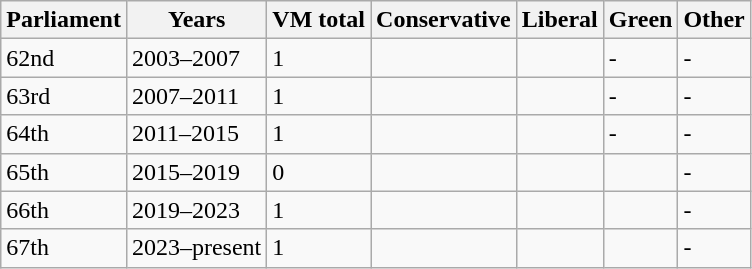<table class="wikitable sortable">
<tr>
<th data-sort-type="number">Parliament</th>
<th>Years</th>
<th>VM total</th>
<th>Conservative</th>
<th>Liberal</th>
<th>Green</th>
<th>Other</th>
</tr>
<tr>
<td>62nd</td>
<td>2003–2007</td>
<td>1</td>
<td></td>
<td></td>
<td>-</td>
<td>-</td>
</tr>
<tr>
<td>63rd</td>
<td>2007–2011</td>
<td>1</td>
<td></td>
<td></td>
<td>-</td>
<td>-</td>
</tr>
<tr>
<td>64th</td>
<td>2011–2015</td>
<td>1</td>
<td></td>
<td></td>
<td>-</td>
<td>-</td>
</tr>
<tr>
<td>65th</td>
<td>2015–2019</td>
<td>0</td>
<td></td>
<td></td>
<td></td>
<td>-</td>
</tr>
<tr>
<td>66th</td>
<td>2019–2023</td>
<td>1</td>
<td></td>
<td></td>
<td></td>
<td>-</td>
</tr>
<tr>
<td>67th</td>
<td>2023–present</td>
<td>1</td>
<td></td>
<td></td>
<td></td>
<td>-</td>
</tr>
</table>
